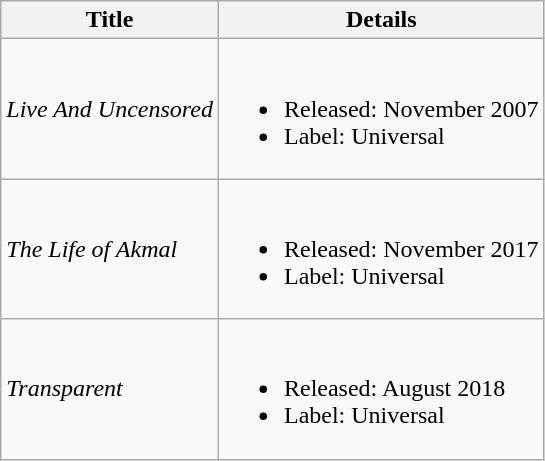<table class="wikitable">
<tr>
<th>Title</th>
<th>Details</th>
</tr>
<tr>
<td scope="row"><em>Live And Uncensored</em></td>
<td><br><ul><li>Released: November 2007</li><li>Label: Universal</li></ul></td>
</tr>
<tr>
<td scope="row"><em>The Life of Akmal</em></td>
<td><br><ul><li>Released: November 2017</li><li>Label: Universal</li></ul></td>
</tr>
<tr>
<td scope="row"><em>Transparent</em></td>
<td><br><ul><li>Released: August 2018</li><li>Label: Universal</li></ul></td>
</tr>
</table>
